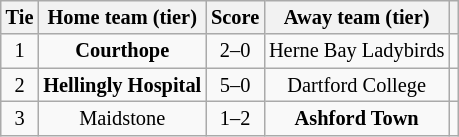<table class="wikitable" style="text-align:center; font-size:85%">
<tr>
<th>Tie</th>
<th>Home team (tier)</th>
<th>Score</th>
<th>Away team (tier)</th>
<th></th>
</tr>
<tr>
<td align="center">1</td>
<td><strong>Courthope</strong></td>
<td align="center">2–0</td>
<td>Herne Bay Ladybirds</td>
<td></td>
</tr>
<tr>
<td align="center">2</td>
<td><strong>Hellingly Hospital</strong></td>
<td align="center">5–0</td>
<td>Dartford College</td>
<td></td>
</tr>
<tr>
<td align="center">3</td>
<td>Maidstone</td>
<td align="center">1–2 </td>
<td><strong>Ashford Town</strong></td>
<td></td>
</tr>
</table>
